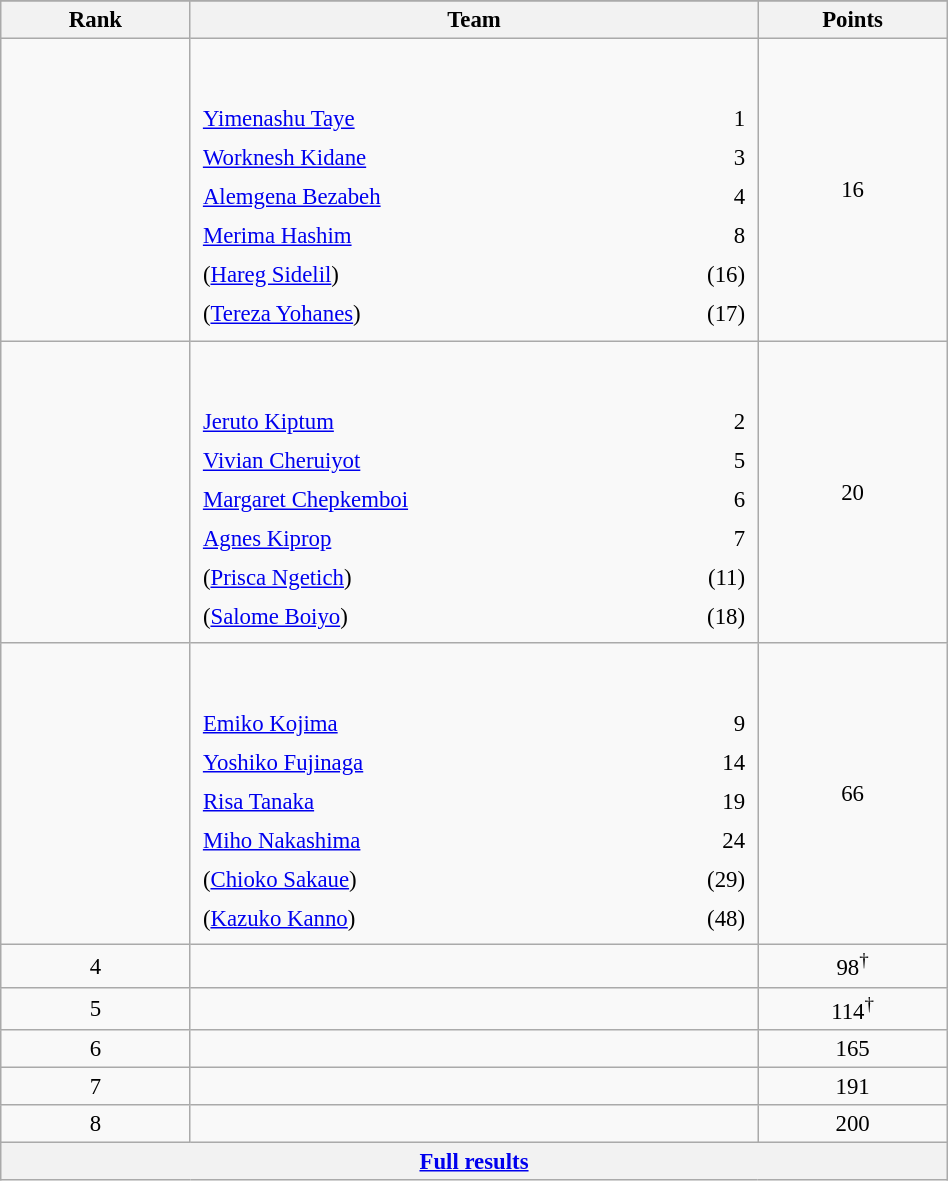<table class="wikitable sortable" style=" text-align:center; font-size:95%;" width="50%">
<tr>
</tr>
<tr>
<th width=10%>Rank</th>
<th width=30%>Team</th>
<th width=10%>Points</th>
</tr>
<tr>
<td align=center></td>
<td align=left> <br><br><table width=100%>
<tr>
<td align=left style="border:0"><a href='#'>Yimenashu Taye</a></td>
<td align=right style="border:0">1</td>
</tr>
<tr>
<td align=left style="border:0"><a href='#'>Worknesh Kidane</a></td>
<td align=right style="border:0">3</td>
</tr>
<tr>
<td align=left style="border:0"><a href='#'>Alemgena Bezabeh</a></td>
<td align=right style="border:0">4</td>
</tr>
<tr>
<td align=left style="border:0"><a href='#'>Merima Hashim</a></td>
<td align=right style="border:0">8</td>
</tr>
<tr>
<td align=left style="border:0">(<a href='#'>Hareg Sidelil</a>)</td>
<td align=right style="border:0">(16)</td>
</tr>
<tr>
<td align=left style="border:0">(<a href='#'>Tereza Yohanes</a>)</td>
<td align=right style="border:0">(17)</td>
</tr>
</table>
</td>
<td>16</td>
</tr>
<tr>
<td align=center></td>
<td align=left> <br><br><table width=100%>
<tr>
<td align=left style="border:0"><a href='#'>Jeruto Kiptum</a></td>
<td align=right style="border:0">2</td>
</tr>
<tr>
<td align=left style="border:0"><a href='#'>Vivian Cheruiyot</a></td>
<td align=right style="border:0">5</td>
</tr>
<tr>
<td align=left style="border:0"><a href='#'>Margaret Chepkemboi</a></td>
<td align=right style="border:0">6</td>
</tr>
<tr>
<td align=left style="border:0"><a href='#'>Agnes Kiprop</a></td>
<td align=right style="border:0">7</td>
</tr>
<tr>
<td align=left style="border:0">(<a href='#'>Prisca Ngetich</a>)</td>
<td align=right style="border:0">(11)</td>
</tr>
<tr>
<td align=left style="border:0">(<a href='#'>Salome Boiyo</a>)</td>
<td align=right style="border:0">(18)</td>
</tr>
</table>
</td>
<td>20</td>
</tr>
<tr>
<td align=center></td>
<td align=left> <br><br><table width=100%>
<tr>
<td align=left style="border:0"><a href='#'>Emiko Kojima</a></td>
<td align=right style="border:0">9</td>
</tr>
<tr>
<td align=left style="border:0"><a href='#'>Yoshiko Fujinaga</a></td>
<td align=right style="border:0">14</td>
</tr>
<tr>
<td align=left style="border:0"><a href='#'>Risa Tanaka</a></td>
<td align=right style="border:0">19</td>
</tr>
<tr>
<td align=left style="border:0"><a href='#'>Miho Nakashima</a></td>
<td align=right style="border:0">24</td>
</tr>
<tr>
<td align=left style="border:0">(<a href='#'>Chioko Sakaue</a>)</td>
<td align=right style="border:0">(29)</td>
</tr>
<tr>
<td align=left style="border:0">(<a href='#'>Kazuko Kanno</a>)</td>
<td align=right style="border:0">(48)</td>
</tr>
</table>
</td>
<td>66</td>
</tr>
<tr>
<td align=center>4</td>
<td align=left></td>
<td>98<sup>†</sup></td>
</tr>
<tr>
<td align=center>5</td>
<td align=left></td>
<td>114<sup>†</sup></td>
</tr>
<tr>
<td align=center>6</td>
<td align=left></td>
<td>165</td>
</tr>
<tr>
<td align=center>7</td>
<td align=left></td>
<td>191</td>
</tr>
<tr>
<td align=center>8</td>
<td align=left></td>
<td>200</td>
</tr>
<tr class="sortbottom">
<th colspan=3 align=center><a href='#'>Full results</a></th>
</tr>
</table>
